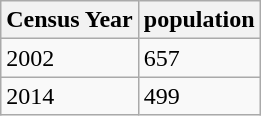<table class="wikitable">
<tr>
<th>Census Year</th>
<th>population</th>
</tr>
<tr>
<td>2002</td>
<td>657</td>
</tr>
<tr>
<td>2014</td>
<td>499 </td>
</tr>
</table>
